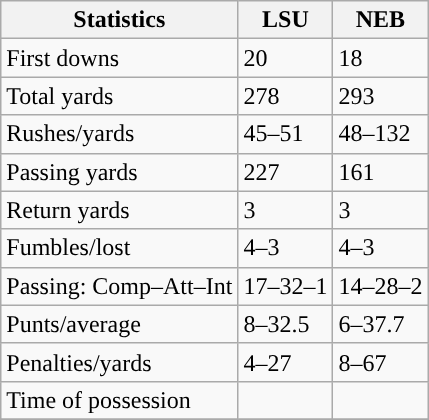<table class="wikitable" style="float: left;">
<tr>
<th>Statistics</th>
<th>LSU</th>
<th>NEB</th>
</tr>
<tr>
<td>First downs</td>
<td>20</td>
<td>18</td>
</tr>
<tr>
<td>Total yards</td>
<td>278</td>
<td>293</td>
</tr>
<tr>
<td>Rushes/yards</td>
<td>45–51</td>
<td>48–132</td>
</tr>
<tr>
<td>Passing yards</td>
<td>227</td>
<td>161</td>
</tr>
<tr>
<td>Return yards</td>
<td>3</td>
<td>3</td>
</tr>
<tr>
<td>Fumbles/lost</td>
<td>4–3</td>
<td>4–3</td>
</tr>
<tr>
<td>Passing: Comp–Att–Int</td>
<td>17–32–1</td>
<td>14–28–2</td>
</tr>
<tr>
<td>Punts/average</td>
<td>8–32.5</td>
<td>6–37.7</td>
</tr>
<tr>
<td>Penalties/yards</td>
<td>4–27</td>
<td>8–67</td>
</tr>
<tr>
<td>Time of possession</td>
<td></td>
<td></td>
</tr>
<tr>
</tr>
</table>
